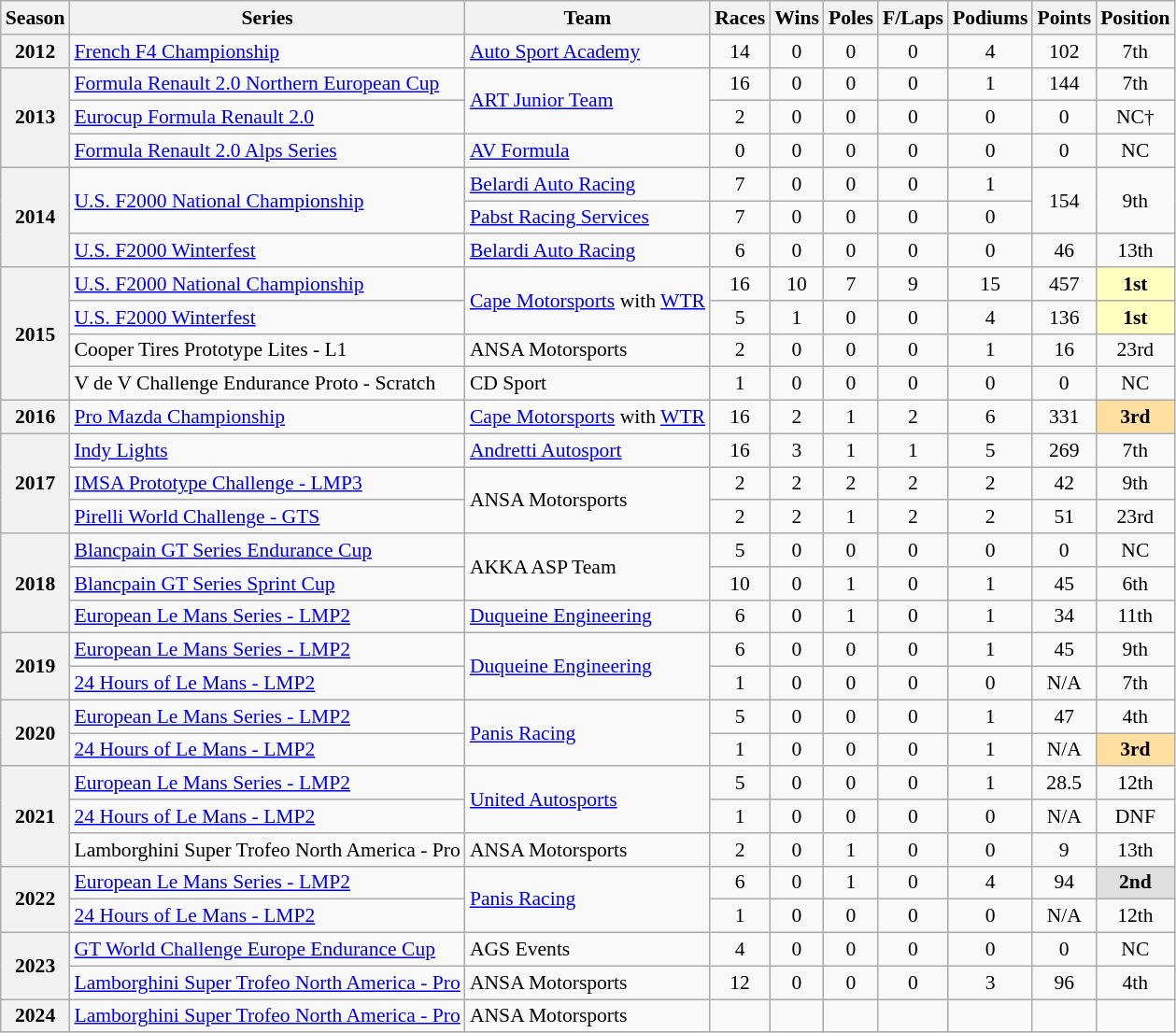<table class="wikitable" style="font-size: 90%; text-align:center">
<tr>
<th>Season</th>
<th>Series</th>
<th>Team</th>
<th>Races</th>
<th>Wins</th>
<th>Poles</th>
<th>F/Laps</th>
<th>Podiums</th>
<th>Points</th>
<th>Position</th>
</tr>
<tr>
<th>2012</th>
<td align=left><a href='#'>French F4 Championship</a></td>
<td align=left><a href='#'>Auto Sport Academy</a></td>
<td>14</td>
<td>0</td>
<td>0</td>
<td>0</td>
<td>4</td>
<td>102</td>
<td>7th</td>
</tr>
<tr>
<th rowspan="3">2013</th>
<td align=left><a href='#'>Formula Renault 2.0 Northern European Cup</a></td>
<td rowspan="2" align=left><a href='#'>ART Junior Team</a></td>
<td>16</td>
<td>0</td>
<td>0</td>
<td>0</td>
<td>1</td>
<td>144</td>
<td>7th</td>
</tr>
<tr>
<td align=left><a href='#'>Eurocup Formula Renault 2.0</a></td>
<td>2</td>
<td>0</td>
<td>0</td>
<td>0</td>
<td>0</td>
<td>0</td>
<td>NC†</td>
</tr>
<tr>
<td align=left><a href='#'>Formula Renault 2.0 Alps Series</a></td>
<td align=left><a href='#'>AV Formula</a></td>
<td>0</td>
<td>0</td>
<td>0</td>
<td>0</td>
<td>0</td>
<td>0</td>
<td>NC</td>
</tr>
<tr>
<th rowspan="3">2014</th>
<td rowspan="2" align=left><a href='#'>U.S. F2000 National Championship</a></td>
<td align=left><a href='#'>Belardi Auto Racing</a></td>
<td>7</td>
<td>0</td>
<td>0</td>
<td>0</td>
<td>1</td>
<td rowspan="2">154</td>
<td rowspan="2">9th</td>
</tr>
<tr>
<td align=left><a href='#'>Pabst Racing Services</a></td>
<td>7</td>
<td>0</td>
<td>0</td>
<td>0</td>
<td>0</td>
</tr>
<tr>
<td align=left><a href='#'>U.S. F2000 Winterfest</a></td>
<td align=left><a href='#'>Belardi Auto Racing</a></td>
<td>6</td>
<td>0</td>
<td>0</td>
<td>0</td>
<td>0</td>
<td>46</td>
<td>13th</td>
</tr>
<tr>
<th rowspan="4">2015</th>
<td align=left><a href='#'>U.S. F2000 National Championship</a></td>
<td rowspan="2" align=left><a href='#'>Cape Motorsports</a> with <a href='#'>WTR</a></td>
<td>16</td>
<td>10</td>
<td>7</td>
<td>9</td>
<td>15</td>
<td>457</td>
<td style="background:#FFFFBF;"><strong>1st</strong></td>
</tr>
<tr>
<td align=left><a href='#'>U.S. F2000 Winterfest</a></td>
<td>5</td>
<td>1</td>
<td>0</td>
<td>0</td>
<td>4</td>
<td>136</td>
<td style="background:#FFFFBF;"><strong>1st</strong></td>
</tr>
<tr>
<td align=left>Cooper Tires Prototype Lites - L1</td>
<td align=left>ANSA Motorsports</td>
<td>2</td>
<td>0</td>
<td>0</td>
<td>0</td>
<td>1</td>
<td>16</td>
<td>23rd</td>
</tr>
<tr>
<td align=left>V de V Challenge Endurance Proto - Scratch</td>
<td align=left>CD Sport</td>
<td>1</td>
<td>0</td>
<td>0</td>
<td>0</td>
<td>0</td>
<td>0</td>
<td>NC</td>
</tr>
<tr>
<th>2016</th>
<td align=left><a href='#'>Pro Mazda Championship</a></td>
<td align=left><a href='#'>Cape Motorsports</a> with <a href='#'>WTR</a></td>
<td>16</td>
<td>2</td>
<td>1</td>
<td>2</td>
<td>6</td>
<td>331</td>
<td style="background:#FFDF9F;"><strong>3rd</strong></td>
</tr>
<tr>
<th rowspan="3">2017</th>
<td align=left><a href='#'>Indy Lights</a></td>
<td align=left><a href='#'>Andretti Autosport</a></td>
<td>16</td>
<td>3</td>
<td>1</td>
<td>1</td>
<td>5</td>
<td>269</td>
<td>7th</td>
</tr>
<tr>
<td align=left><a href='#'>IMSA Prototype Challenge - LMP3</a></td>
<td rowspan="2" align=left>ANSA Motorsports</td>
<td>2</td>
<td>2</td>
<td>2</td>
<td>2</td>
<td>2</td>
<td>42</td>
<td>9th</td>
</tr>
<tr>
<td align=left><a href='#'>Pirelli World Challenge - GTS</a></td>
<td>2</td>
<td>2</td>
<td>1</td>
<td>2</td>
<td>2</td>
<td>51</td>
<td>23rd</td>
</tr>
<tr>
<th rowspan="3">2018</th>
<td align=left><a href='#'>Blancpain GT Series Endurance Cup</a></td>
<td rowspan="2" align=left>AKKA ASP Team</td>
<td>5</td>
<td>0</td>
<td>0</td>
<td>0</td>
<td>0</td>
<td>0</td>
<td>NC</td>
</tr>
<tr>
<td align=left><a href='#'>Blancpain GT Series Sprint Cup</a></td>
<td>10</td>
<td>0</td>
<td>1</td>
<td>0</td>
<td>1</td>
<td>45</td>
<td>6th</td>
</tr>
<tr>
<td align=left><a href='#'>European Le Mans Series - LMP2</a></td>
<td align=left><a href='#'>Duqueine Engineering</a></td>
<td>6</td>
<td>0</td>
<td>1</td>
<td>0</td>
<td>1</td>
<td>34</td>
<td>11th</td>
</tr>
<tr>
<th rowspan="2">2019</th>
<td align=left><a href='#'>European Le Mans Series - LMP2</a></td>
<td rowspan="2" align=left><a href='#'>Duqueine Engineering</a></td>
<td>6</td>
<td>0</td>
<td>0</td>
<td>0</td>
<td>1</td>
<td>45</td>
<td>9th</td>
</tr>
<tr>
<td align=left><a href='#'>24 Hours of Le Mans - LMP2</a></td>
<td>1</td>
<td>0</td>
<td>0</td>
<td>0</td>
<td>0</td>
<td>N/A</td>
<td>7th</td>
</tr>
<tr>
<th rowspan="2">2020</th>
<td align=left><a href='#'>European Le Mans Series - LMP2</a></td>
<td rowspan="2" align=left><a href='#'>Panis Racing</a></td>
<td>5</td>
<td>0</td>
<td>0</td>
<td>0</td>
<td>1</td>
<td>47</td>
<td>4th</td>
</tr>
<tr>
<td align=left><a href='#'>24 Hours of Le Mans - LMP2</a></td>
<td>1</td>
<td>0</td>
<td>0</td>
<td>0</td>
<td>1</td>
<td>N/A</td>
<td style="background:#FFDF9F;"><strong>3rd</strong></td>
</tr>
<tr>
<th rowspan="3">2021</th>
<td align=left><a href='#'>European Le Mans Series - LMP2</a></td>
<td rowspan="2" align=left><a href='#'>United Autosports</a></td>
<td>5</td>
<td>0</td>
<td>0</td>
<td>0</td>
<td>1</td>
<td>28.5</td>
<td>12th</td>
</tr>
<tr>
<td align=left><a href='#'>24 Hours of Le Mans - LMP2</a></td>
<td>1</td>
<td>0</td>
<td>0</td>
<td>0</td>
<td>0</td>
<td>N/A</td>
<td>DNF</td>
</tr>
<tr>
<td align=left>Lamborghini Super Trofeo North America - Pro</td>
<td align=left>ANSA Motorsports</td>
<td>2</td>
<td>0</td>
<td>1</td>
<td>0</td>
<td>0</td>
<td>9</td>
<td>13th</td>
</tr>
<tr>
<th rowspan=2>2022</th>
<td align=left><a href='#'>European Le Mans Series - LMP2</a></td>
<td align=left rowspan=2><a href='#'>Panis Racing</a></td>
<td>6</td>
<td>0</td>
<td>1</td>
<td>0</td>
<td>4</td>
<td>94</td>
<td style="background:#DFDFDF;"><strong>2nd</strong></td>
</tr>
<tr>
<td align=left><a href='#'>24 Hours of Le Mans - LMP2</a></td>
<td>1</td>
<td>0</td>
<td>0</td>
<td>0</td>
<td>0</td>
<td>N/A</td>
<td>12th</td>
</tr>
<tr>
<th rowspan="2">2023</th>
<td align=left><a href='#'>GT World Challenge Europe Endurance Cup</a></td>
<td align=left>AGS Events</td>
<td>4</td>
<td>0</td>
<td>0</td>
<td>0</td>
<td>0</td>
<td>0</td>
<td>NC</td>
</tr>
<tr>
<td align=left><a href='#'>Lamborghini Super Trofeo North America - Pro</a></td>
<td align=left>ANSA Motorsports</td>
<td>12</td>
<td>0</td>
<td>0</td>
<td>0</td>
<td>3</td>
<td>96</td>
<td>4th</td>
</tr>
<tr>
<th>2024</th>
<td align=left><a href='#'>Lamborghini Super Trofeo North America - Pro</a></td>
<td align=left>ANSA Motorsports</td>
<td></td>
<td></td>
<td></td>
<td></td>
<td></td>
<td></td>
<td></td>
</tr>
</table>
